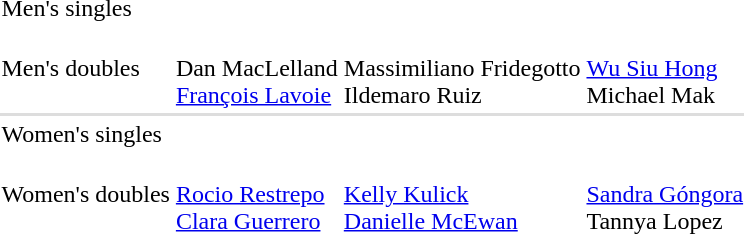<table>
<tr>
<td>Men's singles <br></td>
<td></td>
<td></td>
<td></td>
</tr>
<tr>
<td>Men's doubles <br></td>
<td> <br> Dan MacLelland <br> <a href='#'>François Lavoie</a></td>
<td nowrap> <br> Massimiliano Fridegotto <br> Ildemaro Ruiz</td>
<td> <br> <a href='#'>Wu Siu Hong</a> <br> Michael Mak</td>
</tr>
<tr bgcolor=#dddddd>
<td colspan=4></td>
</tr>
<tr>
<td>Women's singles <br></td>
<td nowrap></td>
<td></td>
<td></td>
</tr>
<tr>
<td>Women's doubles <br></td>
<td> <br> <a href='#'>Rocio Restrepo</a> <br> <a href='#'>Clara Guerrero</a></td>
<td> <br> <a href='#'>Kelly Kulick</a> <br> <a href='#'>Danielle McEwan</a></td>
<td nowrap> <br> <a href='#'>Sandra Góngora</a> <br> Tannya Lopez</td>
</tr>
</table>
